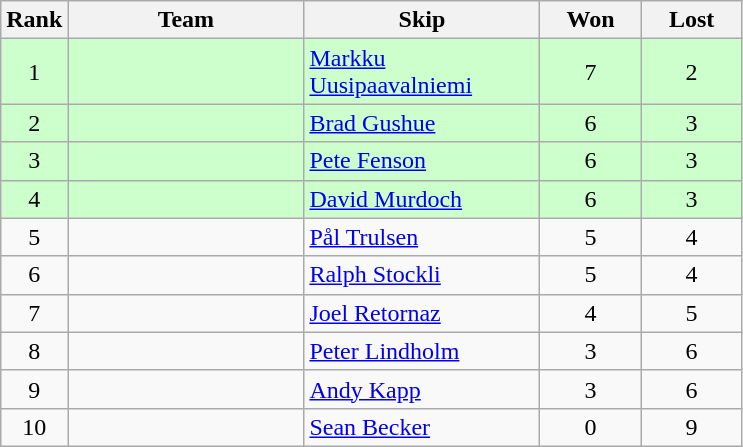<table class="wikitable" style="text-align:center;">
<tr>
<th width=25>Rank</th>
<th width=150>Team</th>
<th width=150>Skip</th>
<th width=60>Won</th>
<th width=60>Lost</th>
</tr>
<tr bgcolor="#ccffcc">
<td>1</td>
<td align=left></td>
<td align=left><a href='#'>Markku Uusipaavalniemi</a></td>
<td>7</td>
<td>2</td>
</tr>
<tr bgcolor="#ccffcc">
<td>2</td>
<td align=left></td>
<td align=left><a href='#'>Brad Gushue</a></td>
<td>6</td>
<td>3</td>
</tr>
<tr bgcolor="#ccffcc">
<td>3</td>
<td align=left></td>
<td align=left><a href='#'>Pete Fenson</a></td>
<td>6</td>
<td>3</td>
</tr>
<tr bgcolor="#ccffcc">
<td>4</td>
<td align=left></td>
<td align=left><a href='#'>David Murdoch</a></td>
<td>6</td>
<td>3</td>
</tr>
<tr>
<td>5</td>
<td align=left></td>
<td align=left><a href='#'>Pål Trulsen</a></td>
<td>5</td>
<td>4</td>
</tr>
<tr>
<td>6</td>
<td align=left></td>
<td align=left><a href='#'>Ralph Stockli</a></td>
<td>5</td>
<td>4</td>
</tr>
<tr>
<td>7</td>
<td align=left></td>
<td align=left><a href='#'>Joel Retornaz</a></td>
<td>4</td>
<td>5</td>
</tr>
<tr>
<td>8</td>
<td align=left></td>
<td align=left><a href='#'>Peter Lindholm</a></td>
<td>3</td>
<td>6</td>
</tr>
<tr>
<td>9</td>
<td align=left></td>
<td align=left><a href='#'>Andy Kapp</a></td>
<td>3</td>
<td>6</td>
</tr>
<tr>
<td>10</td>
<td align=left></td>
<td align=left><a href='#'>Sean Becker</a></td>
<td>0</td>
<td>9</td>
</tr>
</table>
